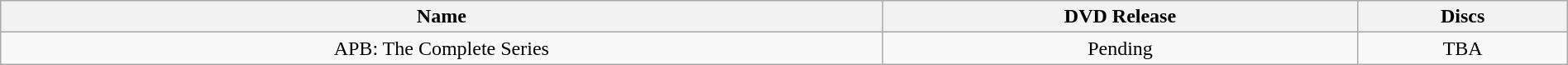<table class="wikitable" style="width:100%;">
<tr>
<th>Name</th>
<th>DVD Release</th>
<th>Discs</th>
</tr>
<tr style="text-align:center;">
<td>APB: The Complete Series</td>
<td>Pending</td>
<td>TBA</td>
</tr>
</table>
